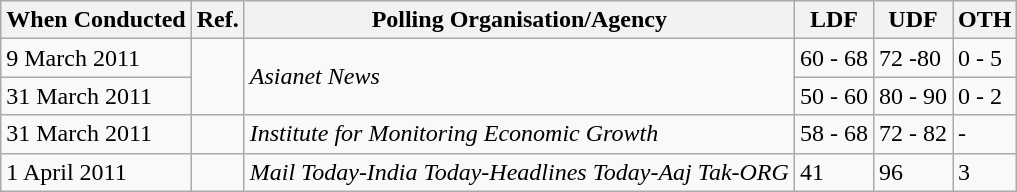<table class="wikitable">
<tr>
<th>When Conducted</th>
<th>Ref.</th>
<th>Polling Organisation/Agency</th>
<th>LDF</th>
<th>UDF</th>
<th>OTH</th>
</tr>
<tr>
<td>9 March 2011</td>
<td rowspan="2"></td>
<td rowspan="2"><em>Asianet News</em></td>
<td>60 - 68</td>
<td>72 -80</td>
<td>0 - 5</td>
</tr>
<tr>
<td>31 March 2011</td>
<td>50 - 60</td>
<td>80 - 90</td>
<td>0 - 2</td>
</tr>
<tr>
<td>31 March 2011</td>
<td></td>
<td><em>Institute for Monitoring Economic Growth</em></td>
<td>58 - 68</td>
<td>72 - 82</td>
<td>-</td>
</tr>
<tr>
<td>1 April 2011</td>
<td></td>
<td><em>Mail Today-India Today-Headlines Today-Aaj Tak-ORG</em></td>
<td>41</td>
<td>96</td>
<td>3</td>
</tr>
</table>
